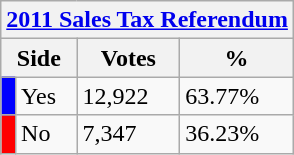<table class="wikitable">
<tr>
<th colspan="4"><a href='#'>2011 Sales Tax Referendum</a></th>
</tr>
<tr>
<th colspan="2">Side</th>
<th>Votes</th>
<th>%</th>
</tr>
<tr>
<td bgcolor="blue"></td>
<td>Yes</td>
<td>12,922</td>
<td>63.77%</td>
</tr>
<tr>
<td bgcolor="red"></td>
<td>No</td>
<td>7,347</td>
<td>36.23%</td>
</tr>
</table>
